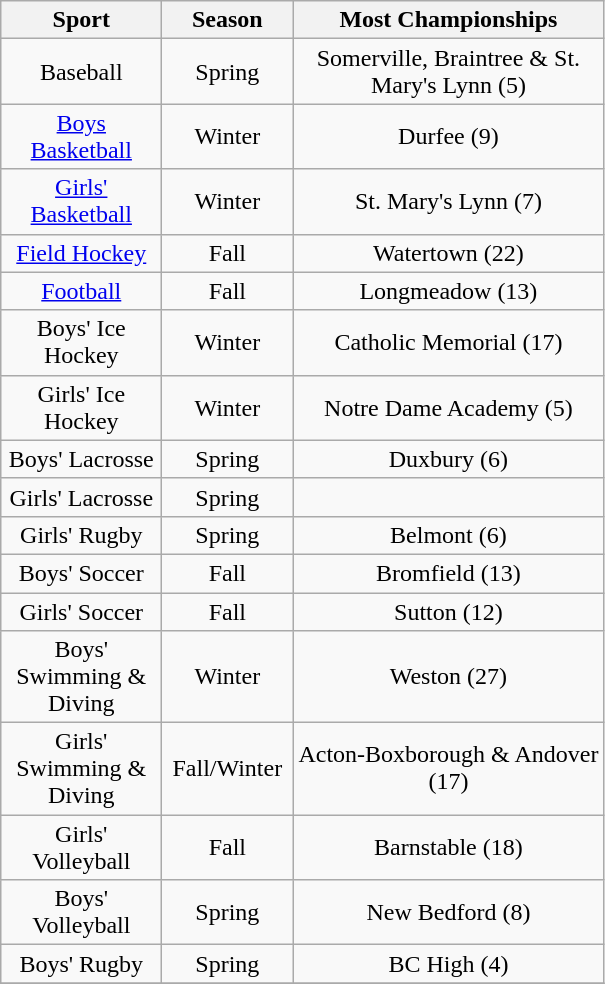<table class="wikitable sortable" style="text-align:center">
<tr>
<th width=100>Sport</th>
<th width=80>Season</th>
<th width=200>Most Championships</th>
</tr>
<tr>
<td align=center>Baseball</td>
<td align=center>Spring</td>
<td align=center>Somerville, Braintree & St. Mary's Lynn (5)</td>
</tr>
<tr>
<td align=center><a href='#'>Boys Basketball</a></td>
<td align=center>Winter</td>
<td align=center>Durfee (9)</td>
</tr>
<tr>
<td align=center><a href='#'>Girls' Basketball</a></td>
<td align=center>Winter</td>
<td align=center>St. Mary's Lynn (7)</td>
</tr>
<tr>
<td align=center><a href='#'>Field Hockey</a></td>
<td align=center>Fall</td>
<td align=center>Watertown (22)</td>
</tr>
<tr>
<td align=center><a href='#'>Football</a></td>
<td align=center>Fall</td>
<td align=center>Longmeadow (13)</td>
</tr>
<tr>
<td align=center>Boys' Ice Hockey</td>
<td align=center>Winter</td>
<td align=center>Catholic Memorial (17)</td>
</tr>
<tr>
<td align=center>Girls' Ice Hockey</td>
<td align=center>Winter</td>
<td align=center>Notre Dame Academy (5)</td>
</tr>
<tr>
<td align=center>Boys' Lacrosse</td>
<td align=center>Spring</td>
<td align=center>Duxbury (6)</td>
</tr>
<tr>
<td align=center>Girls' Lacrosse</td>
<td align=center>Spring</td>
<td align=center></td>
</tr>
<tr>
<td align=center>Girls' Rugby</td>
<td align=center>Spring</td>
<td align=center>Belmont (6)</td>
</tr>
<tr>
<td align=center>Boys' Soccer</td>
<td align=center>Fall</td>
<td align=center>Bromfield (13)</td>
</tr>
<tr>
<td align=center>Girls' Soccer</td>
<td align=center>Fall</td>
<td align=center>Sutton (12)</td>
</tr>
<tr>
<td align=center>Boys' Swimming & Diving</td>
<td align=center>Winter</td>
<td align=center>Weston (27)</td>
</tr>
<tr>
<td align=center>Girls' Swimming & Diving</td>
<td align=center>Fall/Winter</td>
<td align=center>Acton-Boxborough & Andover (17)</td>
</tr>
<tr>
<td align=center>Girls' Volleyball</td>
<td align=center>Fall</td>
<td align=center>Barnstable (18)</td>
</tr>
<tr>
<td align=center>Boys' Volleyball</td>
<td align=center>Spring</td>
<td align=center>New Bedford (8)</td>
</tr>
<tr>
<td align=center>Boys' Rugby</td>
<td align=center>Spring</td>
<td align=center>BC High (4)</td>
</tr>
<tr>
</tr>
</table>
